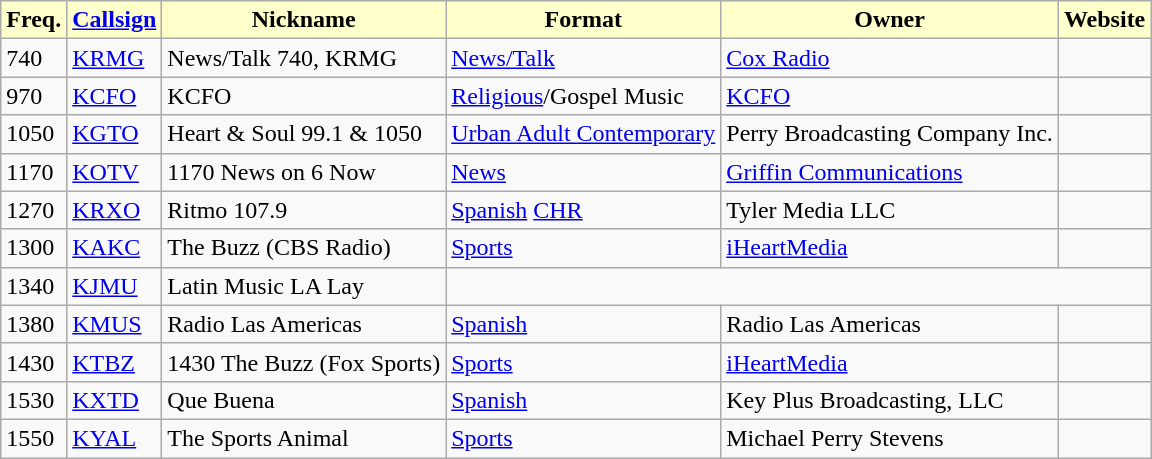<table class="wikitable sortable" border="1">
<tr>
<th style="background:#ffffcc;"><strong>Freq.</strong></th>
<th style="background:#ffffcc;"><strong><a href='#'>Callsign</a></strong></th>
<th style="background:#ffffcc;"><strong>Nickname</strong></th>
<th style="background:#ffffcc;"><strong>Format</strong></th>
<th style="background:#ffffcc;"><strong>Owner</strong></th>
<th style="background:#ffffcc;"><strong>Website</strong></th>
</tr>
<tr>
<td>740</td>
<td><a href='#'>KRMG</a></td>
<td>News/Talk 740, KRMG</td>
<td><a href='#'>News/Talk</a></td>
<td><a href='#'>Cox Radio</a></td>
<td></td>
</tr>
<tr>
<td>970</td>
<td><a href='#'>KCFO</a></td>
<td>KCFO</td>
<td><a href='#'>Religious</a>/Gospel Music</td>
<td><a href='#'>KCFO</a></td>
<td></td>
</tr>
<tr>
<td>1050</td>
<td><a href='#'>KGTO</a></td>
<td>Heart & Soul 99.1 & 1050</td>
<td><a href='#'>Urban Adult Contemporary</a></td>
<td>Perry Broadcasting Company Inc.</td>
<td></td>
</tr>
<tr>
<td>1170</td>
<td><a href='#'>KOTV</a></td>
<td>1170 News on 6 Now</td>
<td><a href='#'>News</a></td>
<td><a href='#'>Griffin Communications</a></td>
<td></td>
</tr>
<tr>
<td>1270</td>
<td><a href='#'>KRXO</a></td>
<td>Ritmo 107.9</td>
<td><a href='#'>Spanish</a> <a href='#'>CHR</a></td>
<td>Tyler Media LLC</td>
<td></td>
</tr>
<tr>
<td>1300</td>
<td><a href='#'>KAKC</a></td>
<td>The Buzz (CBS Radio)</td>
<td><a href='#'>Sports</a></td>
<td><a href='#'>iHeartMedia</a></td>
<td></td>
</tr>
<tr>
<td>1340</td>
<td><a href='#'>KJMU</a></td>
<td>Latin Music LA Lay</td>
</tr>
<tr>
<td>1380</td>
<td><a href='#'>KMUS</a></td>
<td>Radio Las Americas</td>
<td><a href='#'>Spanish</a></td>
<td>Radio Las Americas</td>
<td></td>
</tr>
<tr>
<td>1430</td>
<td><a href='#'>KTBZ</a></td>
<td>1430 The Buzz (Fox Sports)</td>
<td><a href='#'>Sports</a></td>
<td><a href='#'>iHeartMedia</a></td>
<td></td>
</tr>
<tr>
<td>1530</td>
<td><a href='#'>KXTD</a></td>
<td>Que Buena</td>
<td><a href='#'>Spanish</a></td>
<td>Key Plus Broadcasting, LLC</td>
<td></td>
</tr>
<tr>
<td>1550</td>
<td><a href='#'>KYAL</a></td>
<td>The Sports Animal</td>
<td><a href='#'>Sports</a></td>
<td>Michael Perry Stevens</td>
<td></td>
</tr>
</table>
